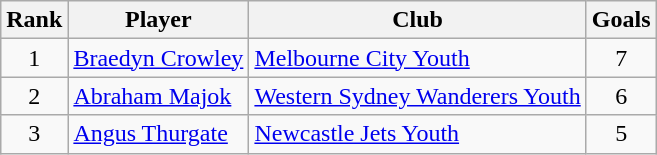<table class="wikitable" style="text-align:center">
<tr>
<th>Rank</th>
<th>Player</th>
<th>Club</th>
<th>Goals</th>
</tr>
<tr>
<td>1</td>
<td align=left> <a href='#'>Braedyn Crowley</a></td>
<td align=left><a href='#'>Melbourne City Youth</a></td>
<td>7</td>
</tr>
<tr>
<td>2</td>
<td align=left> <a href='#'>Abraham Majok</a></td>
<td align=left><a href='#'>Western Sydney Wanderers Youth</a></td>
<td>6</td>
</tr>
<tr>
<td>3</td>
<td align=left> <a href='#'>Angus Thurgate</a></td>
<td align=left><a href='#'>Newcastle Jets Youth</a></td>
<td>5</td>
</tr>
</table>
